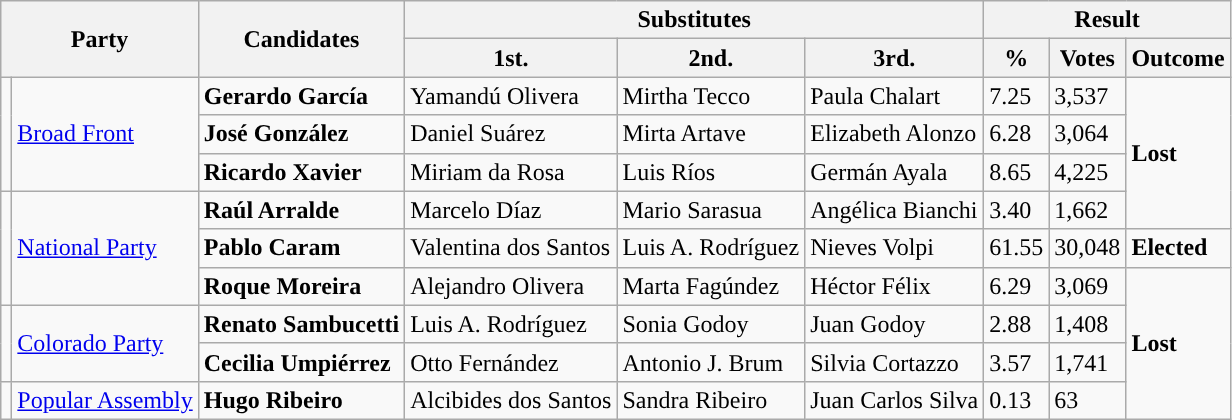<table class="wikitable">
<tr>
<th colspan="2" rowspan="2">Party</th>
<th rowspan="2">Candidates</th>
<th colspan="3">Substitutes</th>
<th colspan="3">Result</th>
</tr>
<tr>
<th>1st.</th>
<th>2nd.</th>
<th>3rd.</th>
<th>%</th>
<th>Votes</th>
<th>Outcome</th>
</tr>
<tr>
<td rowspan="3" style="background:"></td>
<td rowspan="3"><a href='#'>Broad Front</a></td>
<td><strong>Gerardo García</strong></td>
<td>Yamandú Olivera</td>
<td>Mirtha Tecco</td>
<td>Paula Chalart</td>
<td>7.25</td>
<td>3,537</td>
<td rowspan="4"><strong>Lost</strong> </td>
</tr>
<tr>
<td><strong>José González</strong></td>
<td>Daniel Suárez</td>
<td>Mirta Artave</td>
<td>Elizabeth Alonzo</td>
<td>6.28</td>
<td>3,064</td>
</tr>
<tr>
<td><strong>Ricardo Xavier</strong></td>
<td>Miriam da Rosa</td>
<td>Luis Ríos</td>
<td>Germán Ayala</td>
<td>8.65</td>
<td>4,225</td>
</tr>
<tr>
<td rowspan="3" style="background:"></td>
<td rowspan="3"><a href='#'>National Party</a></td>
<td><strong>Raúl Arralde</strong></td>
<td>Marcelo Díaz</td>
<td>Mario Sarasua</td>
<td>Angélica Bianchi</td>
<td>3.40</td>
<td>1,662</td>
</tr>
<tr>
<td><strong>Pablo Caram</strong></td>
<td>Valentina dos Santos</td>
<td>Luis A. Rodríguez</td>
<td>Nieves Volpi</td>
<td>61.55</td>
<td>30,048</td>
<td><strong>Elected</strong> </td>
</tr>
<tr>
<td><strong>Roque Moreira</strong></td>
<td>Alejandro Olivera</td>
<td>Marta Fagúndez</td>
<td>Héctor Félix</td>
<td>6.29</td>
<td>3,069</td>
<td rowspan="4"><strong>Lost</strong> </td>
</tr>
<tr>
<td rowspan="2" style="background:"></td>
<td rowspan="2"><a href='#'>Colorado Party</a></td>
<td><strong>Renato Sambucetti</strong></td>
<td>Luis A. Rodríguez</td>
<td>Sonia Godoy</td>
<td>Juan Godoy</td>
<td>2.88</td>
<td>1,408</td>
</tr>
<tr>
<td><strong>Cecilia Umpiérrez</strong></td>
<td>Otto Fernández</td>
<td>Antonio J. Brum</td>
<td>Silvia Cortazzo</td>
<td>3.57</td>
<td>1,741</td>
</tr>
<tr>
<td style="background:"></td>
<td><a href='#'>Popular Assembly</a></td>
<td><strong>Hugo Ribeiro</strong></td>
<td>Alcibides dos Santos</td>
<td>Sandra Ribeiro</td>
<td>Juan Carlos Silva</td>
<td>0.13</td>
<td>63</td>
</tr>
</table>
